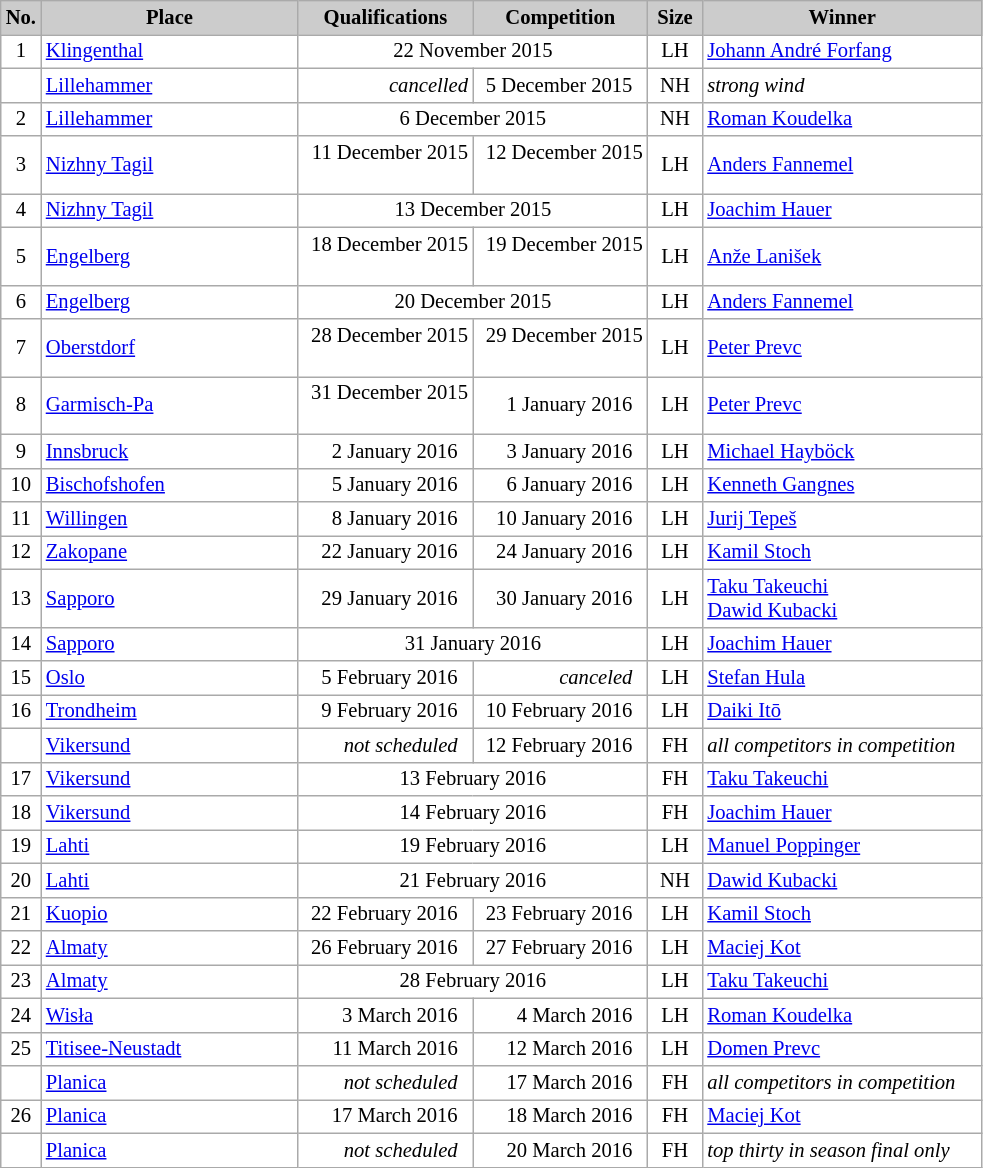<table class="wikitable plainrowheaders" style="background:#fff; font-size:86%; line-height:16px; border:grey solid 1px; border-collapse:collapse;">
<tr style="background:#ccc; text-align:center;">
<th style="background-color: #ccc;" width=20>No.</th>
<th style="background-color: #ccc;" width=165>Place</th>
<th style="background-color: #ccc;" width=110>Qualifications</th>
<th style="background-color: #ccc;" width=110>Competition</th>
<th style="background-color: #ccc;" width=30>Size</th>
<th style="background-color: #ccc;" width=180>Winner</th>
</tr>
<tr>
<td align=center>1</td>
<td> <a href='#'>Klingenthal</a></td>
<td align=center colspan=2>22 November 2015</td>
<td align=center>LH</td>
<td> <a href='#'>Johann André Forfang</a></td>
</tr>
<tr>
<td></td>
<td> <a href='#'>Lillehammer</a></td>
<td align=right><em>cancelled</em></td>
<td align=right>5 December 2015  </td>
<td align=center>NH</td>
<td><em>strong wind</em></td>
</tr>
<tr>
<td align=center>2</td>
<td> <a href='#'>Lillehammer</a></td>
<td align=center colspan=2>6 December 2015</td>
<td align=center>NH</td>
<td> <a href='#'>Roman Koudelka</a></td>
</tr>
<tr>
<td align=center>3</td>
<td> <a href='#'>Nizhny Tagil</a></td>
<td align=right>11 December 2015  </td>
<td align=right>12 December 2015  </td>
<td align=center>LH</td>
<td> <a href='#'>Anders Fannemel</a></td>
</tr>
<tr>
<td align=center>4</td>
<td> <a href='#'>Nizhny Tagil</a></td>
<td align=center colspan=2>13 December 2015</td>
<td align=center>LH</td>
<td> <a href='#'>Joachim Hauer</a></td>
</tr>
<tr>
<td align=center>5</td>
<td> <a href='#'>Engelberg</a></td>
<td align=right>18 December 2015  </td>
<td align=right>19 December 2015  </td>
<td align=center>LH</td>
<td> <a href='#'>Anže Lanišek</a></td>
</tr>
<tr>
<td align=center>6</td>
<td> <a href='#'>Engelberg</a></td>
<td align=center colspan=2>20 December 2015</td>
<td align=center>LH</td>
<td> <a href='#'>Anders Fannemel</a></td>
</tr>
<tr>
<td align=center>7</td>
<td> <a href='#'>Oberstdorf</a></td>
<td align=right>28 December 2015  </td>
<td align=right>29 December 2015  </td>
<td align=center>LH</td>
<td> <a href='#'>Peter Prevc</a></td>
</tr>
<tr>
<td align=center>8</td>
<td> <a href='#'>Garmisch-Pa</a></td>
<td align=right>31 December 2015  </td>
<td align=right>1 January 2016  </td>
<td align=center>LH</td>
<td> <a href='#'>Peter Prevc</a></td>
</tr>
<tr>
<td align=center>9</td>
<td> <a href='#'>Innsbruck</a></td>
<td align=right>2 January 2016  </td>
<td align=right>3 January 2016  </td>
<td align=center>LH</td>
<td> <a href='#'>Michael Hayböck</a></td>
</tr>
<tr>
<td align=center>10</td>
<td> <a href='#'>Bischofshofen</a></td>
<td align=right>5 January 2016  </td>
<td align=right>6 January 2016  </td>
<td align=center>LH</td>
<td> <a href='#'>Kenneth Gangnes</a></td>
</tr>
<tr>
<td align=center>11</td>
<td> <a href='#'>Willingen</a></td>
<td align=right>8 January 2016  </td>
<td align=right>10 January 2016  </td>
<td align=center>LH</td>
<td> <a href='#'>Jurij Tepeš</a></td>
</tr>
<tr>
<td align=center>12</td>
<td> <a href='#'>Zakopane</a></td>
<td align=right>22 January 2016  </td>
<td align=right>24 January 2016  </td>
<td align=center>LH</td>
<td> <a href='#'>Kamil Stoch</a></td>
</tr>
<tr>
<td align=center>13</td>
<td> <a href='#'>Sapporo</a></td>
<td align=right>29 January 2016  </td>
<td align=right>30 January 2016  </td>
<td align=center>LH</td>
<td> <a href='#'>Taku Takeuchi</a><br> <a href='#'>Dawid Kubacki</a></td>
</tr>
<tr>
<td align=center>14</td>
<td> <a href='#'>Sapporo</a></td>
<td align=center colspan=2>31 January 2016</td>
<td align=center>LH</td>
<td> <a href='#'>Joachim Hauer</a></td>
</tr>
<tr>
<td align=center>15</td>
<td> <a href='#'>Oslo</a></td>
<td align=right>5 February 2016  </td>
<td align=right><em>canceled</em>  </td>
<td align=center>LH</td>
<td> <a href='#'>Stefan Hula</a></td>
</tr>
<tr>
<td align=center>16</td>
<td> <a href='#'>Trondheim</a></td>
<td align=right>9 February 2016  </td>
<td align=right>10 February 2016  </td>
<td align=center>LH</td>
<td> <a href='#'>Daiki Itō</a></td>
</tr>
<tr>
<td align=center></td>
<td> <a href='#'>Vikersund</a></td>
<td align=right><em>not scheduled</em>  </td>
<td align=right>12 February 2016  </td>
<td align=center>FH</td>
<td><em>all competitors in competition</em></td>
</tr>
<tr>
<td align=center>17</td>
<td> <a href='#'>Vikersund</a></td>
<td align=center colspan=2>13 February 2016</td>
<td align=center>FH</td>
<td> <a href='#'>Taku Takeuchi</a></td>
</tr>
<tr>
<td align=center>18</td>
<td> <a href='#'>Vikersund</a></td>
<td align=center colspan=2>14 February 2016</td>
<td align=center>FH</td>
<td> <a href='#'>Joachim Hauer</a></td>
</tr>
<tr>
<td align=center>19</td>
<td> <a href='#'>Lahti</a></td>
<td align=center colspan=2>19 February 2016</td>
<td align=center>LH</td>
<td> <a href='#'>Manuel Poppinger</a></td>
</tr>
<tr>
<td align=center>20</td>
<td> <a href='#'>Lahti</a></td>
<td align=center colspan=2>21 February 2016</td>
<td align=center>NH</td>
<td> <a href='#'>Dawid Kubacki</a></td>
</tr>
<tr>
<td align=center>21</td>
<td> <a href='#'>Kuopio</a></td>
<td align=right>22 February 2016  </td>
<td align=right>23 February 2016  </td>
<td align=center>LH</td>
<td> <a href='#'>Kamil Stoch</a></td>
</tr>
<tr>
<td align=center>22</td>
<td> <a href='#'>Almaty</a></td>
<td align=right>26 February 2016  </td>
<td align=right>27 February 2016  </td>
<td align=center>LH</td>
<td> <a href='#'>Maciej Kot</a></td>
</tr>
<tr>
<td align=center>23</td>
<td> <a href='#'>Almaty</a></td>
<td align=center colspan=2>28 February 2016</td>
<td align=center>LH</td>
<td> <a href='#'>Taku Takeuchi</a></td>
</tr>
<tr>
<td align=center>24</td>
<td> <a href='#'>Wisła</a></td>
<td align=right>3 March 2016  </td>
<td align=right>4 March 2016  </td>
<td align=center>LH</td>
<td> <a href='#'>Roman Koudelka</a></td>
</tr>
<tr>
<td align=center>25</td>
<td> <a href='#'>Titisee-Neustadt</a></td>
<td align=right>11 March 2016  </td>
<td align=right>12 March 2016  </td>
<td align=center>LH</td>
<td> <a href='#'>Domen Prevc</a></td>
</tr>
<tr>
<td align=center></td>
<td> <a href='#'>Planica</a></td>
<td align=right><em>not scheduled</em>  </td>
<td align=right>17 March 2016  </td>
<td align=center>FH</td>
<td><em>all competitors in competition</em></td>
</tr>
<tr>
<td align=center>26</td>
<td> <a href='#'>Planica</a></td>
<td align=right>17 March 2016  </td>
<td align=right>18 March 2016  </td>
<td align=center>FH</td>
<td> <a href='#'>Maciej Kot</a></td>
</tr>
<tr>
<td align=center></td>
<td> <a href='#'>Planica</a></td>
<td align=right><em>not scheduled</em>  </td>
<td align=right>20 March 2016  </td>
<td align=center>FH</td>
<td><em>top thirty in season final only</em></td>
</tr>
</table>
